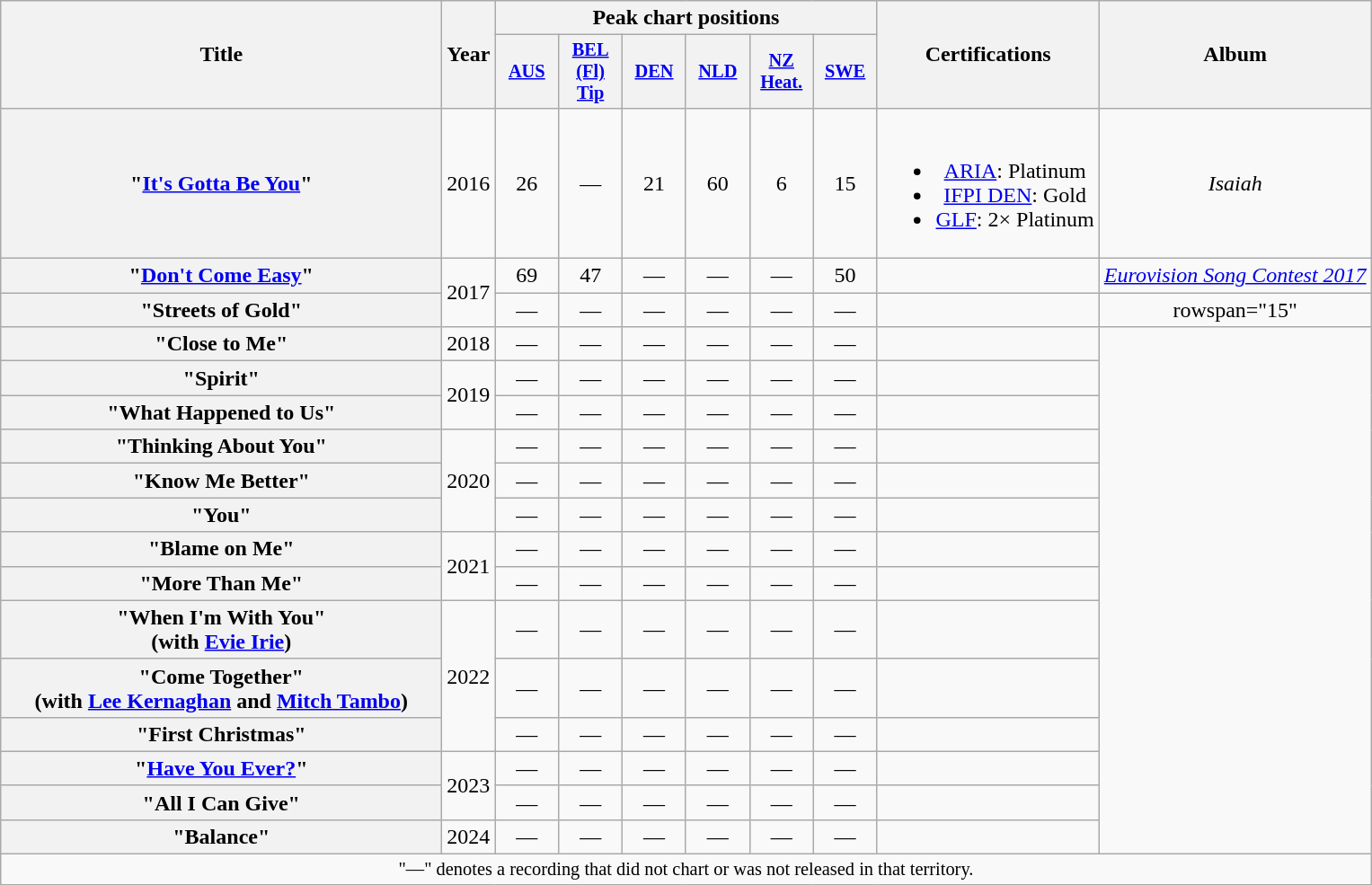<table class="wikitable plainrowheaders" style="text-align:center;">
<tr>
<th scope="col" rowspan="2" style="width:20em;">Title</th>
<th scope="col" rowspan="2" style="width:1em;">Year</th>
<th scope="col" colspan="6">Peak chart positions</th>
<th scope="col" rowspan="2">Certifications</th>
<th scope="col" rowspan="2">Album</th>
</tr>
<tr>
<th scope="col" style="width:3em;font-size:85%;"><a href='#'>AUS</a><br></th>
<th scope="col" style="width:3em;font-size:85%;"><a href='#'>BEL<br>(Fl)<br>Tip</a><br></th>
<th scope="col" style="width:3em;font-size:85%;"><a href='#'>DEN</a><br></th>
<th scope="col" style="width:3em;font-size:85%;"><a href='#'>NLD</a><br></th>
<th scope="col" style="width:3em;font-size:85%;"><a href='#'>NZ<br>Heat.</a><br></th>
<th scope="col" style="width:3em;font-size:85%;"><a href='#'>SWE</a><br></th>
</tr>
<tr>
<th scope="row">"<a href='#'>It's Gotta Be You</a>"</th>
<td>2016</td>
<td>26</td>
<td>—</td>
<td>21</td>
<td>60</td>
<td>6</td>
<td>15</td>
<td><br><ul><li><a href='#'>ARIA</a>: Platinum</li><li><a href='#'>IFPI DEN</a>: Gold</li><li><a href='#'>GLF</a>: 2× Platinum</li></ul></td>
<td><em>Isaiah</em></td>
</tr>
<tr>
<th scope="row">"<a href='#'>Don't Come Easy</a>"</th>
<td rowspan="2">2017</td>
<td>69</td>
<td>47</td>
<td>—</td>
<td>—</td>
<td>—</td>
<td>50</td>
<td></td>
<td><em><a href='#'>Eurovision Song Contest 2017</a></em></td>
</tr>
<tr>
<th scope="row">"Streets of Gold"</th>
<td>—</td>
<td>—</td>
<td>—</td>
<td>—</td>
<td>—</td>
<td>—</td>
<td></td>
<td>rowspan="15" </td>
</tr>
<tr>
<th scope="row">"Close to Me"</th>
<td>2018</td>
<td>—</td>
<td>—</td>
<td>—</td>
<td>—</td>
<td>—</td>
<td>—</td>
<td></td>
</tr>
<tr>
<th scope="row">"Spirit"</th>
<td rowspan="2">2019</td>
<td>—</td>
<td>—</td>
<td>—</td>
<td>—</td>
<td>—</td>
<td>—</td>
<td></td>
</tr>
<tr>
<th scope="row">"What Happened to Us"</th>
<td>—</td>
<td>—</td>
<td>—</td>
<td>—</td>
<td>—</td>
<td>—</td>
<td></td>
</tr>
<tr>
<th scope="row">"Thinking About You"</th>
<td rowspan="3">2020</td>
<td>—</td>
<td>—</td>
<td>—</td>
<td>—</td>
<td>—</td>
<td>—</td>
<td></td>
</tr>
<tr>
<th scope="row">"Know Me Better"</th>
<td>—</td>
<td>—</td>
<td>—</td>
<td>—</td>
<td>—</td>
<td>—</td>
<td></td>
</tr>
<tr>
<th scope="row">"You"</th>
<td>—</td>
<td>—</td>
<td>—</td>
<td>—</td>
<td>—</td>
<td>—</td>
<td></td>
</tr>
<tr>
<th scope="row">"Blame on Me"</th>
<td rowspan="2">2021</td>
<td>—</td>
<td>—</td>
<td>—</td>
<td>—</td>
<td>—</td>
<td>—</td>
<td></td>
</tr>
<tr>
<th scope="row">"More Than Me"</th>
<td>—</td>
<td>—</td>
<td>—</td>
<td>—</td>
<td>—</td>
<td>—</td>
<td></td>
</tr>
<tr>
<th scope="row">"When I'm With You" <br>(with <a href='#'>Evie Irie</a>)</th>
<td rowspan="3">2022</td>
<td>—</td>
<td>—</td>
<td>—</td>
<td>—</td>
<td>—</td>
<td>—</td>
<td></td>
</tr>
<tr>
<th scope="row">"Come Together" <br>(with <a href='#'>Lee Kernaghan</a> and <a href='#'>Mitch Tambo</a>)</th>
<td>—</td>
<td>—</td>
<td>—</td>
<td>—</td>
<td>—</td>
<td>—</td>
<td></td>
</tr>
<tr>
<th scope="row">"First Christmas"</th>
<td>—</td>
<td>—</td>
<td>—</td>
<td>—</td>
<td>—</td>
<td>—</td>
<td></td>
</tr>
<tr>
<th scope="row">"<a href='#'>Have You Ever?</a>"</th>
<td rowspan="2">2023</td>
<td>—</td>
<td>—</td>
<td>—</td>
<td>—</td>
<td>—</td>
<td>—</td>
<td></td>
</tr>
<tr>
<th scope="row">"All I Can Give"</th>
<td>—</td>
<td>—</td>
<td>—</td>
<td>—</td>
<td>—</td>
<td>—</td>
<td></td>
</tr>
<tr>
<th scope="row">"Balance"</th>
<td>2024</td>
<td>—</td>
<td>—</td>
<td>—</td>
<td>—</td>
<td>—</td>
<td>—</td>
<td></td>
</tr>
<tr>
<td colspan="20" style="font-size:85%">"—" denotes a recording that did not chart or was not released in that territory.</td>
</tr>
</table>
